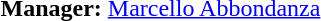<table>
<tr>
<td><strong>Manager:</strong>  <a href='#'>Marcello Abbondanza</a></td>
</tr>
</table>
